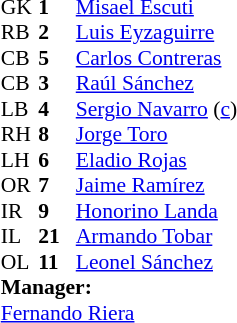<table style="font-size:90%; margin:0.2em auto;" cellspacing="0" cellpadding="0">
<tr>
<th width="25"></th>
<th width="25"></th>
</tr>
<tr>
<td>GK</td>
<td><strong>1</strong></td>
<td><a href='#'>Misael Escuti</a></td>
</tr>
<tr>
<td>RB</td>
<td><strong>2</strong></td>
<td><a href='#'>Luis Eyzaguirre</a></td>
</tr>
<tr>
<td>CB</td>
<td><strong>5</strong></td>
<td><a href='#'>Carlos Contreras</a></td>
</tr>
<tr>
<td>CB</td>
<td><strong>3</strong></td>
<td><a href='#'>Raúl Sánchez</a></td>
</tr>
<tr>
<td>LB</td>
<td><strong>4</strong></td>
<td><a href='#'>Sergio Navarro</a> (<a href='#'>c</a>)</td>
</tr>
<tr>
<td>RH</td>
<td><strong>8</strong></td>
<td><a href='#'>Jorge Toro</a></td>
</tr>
<tr>
<td>LH</td>
<td><strong>6</strong></td>
<td><a href='#'>Eladio Rojas</a></td>
</tr>
<tr>
<td>OR</td>
<td><strong>7</strong></td>
<td><a href='#'>Jaime Ramírez</a></td>
</tr>
<tr>
<td>IR</td>
<td><strong>9</strong></td>
<td><a href='#'>Honorino Landa</a></td>
</tr>
<tr>
<td>IL</td>
<td><strong>21</strong></td>
<td><a href='#'>Armando Tobar</a></td>
</tr>
<tr>
<td>OL</td>
<td><strong>11</strong></td>
<td><a href='#'>Leonel Sánchez</a></td>
</tr>
<tr>
<td colspan="3"><strong>Manager:</strong></td>
</tr>
<tr>
<td colspan="3"><a href='#'>Fernando Riera</a></td>
</tr>
</table>
